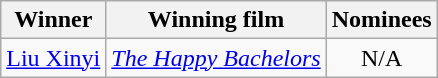<table class="wikitable">
<tr>
<th>Winner</th>
<th>Winning film</th>
<th>Nominees</th>
</tr>
<tr>
<td><a href='#'>Liu Xinyi</a></td>
<td><em><a href='#'>The Happy Bachelors</a></em></td>
<td align="center" valign="top">N/A</td>
</tr>
</table>
